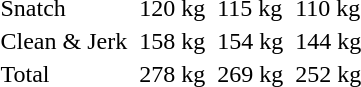<table>
<tr>
<td>Snatch</td>
<td></td>
<td>120 kg</td>
<td></td>
<td>115 kg</td>
<td></td>
<td>110 kg</td>
</tr>
<tr>
<td>Clean & Jerk</td>
<td></td>
<td>158 kg</td>
<td></td>
<td>154 kg</td>
<td></td>
<td>144 kg</td>
</tr>
<tr>
<td>Total</td>
<td></td>
<td>278 kg</td>
<td></td>
<td>269 kg</td>
<td></td>
<td>252 kg</td>
</tr>
</table>
